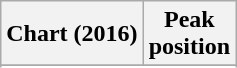<table class="wikitable sortable">
<tr>
<th>Chart (2016)</th>
<th>Peak<br>position</th>
</tr>
<tr>
</tr>
<tr>
</tr>
<tr>
</tr>
<tr>
</tr>
<tr>
</tr>
</table>
